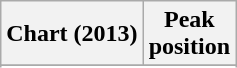<table class="wikitable sortable plainrowheaders" style="text-align:center">
<tr>
<th scope="col">Chart (2013)</th>
<th scope="col">Peak<br>position</th>
</tr>
<tr>
</tr>
<tr>
</tr>
<tr>
</tr>
<tr>
</tr>
</table>
